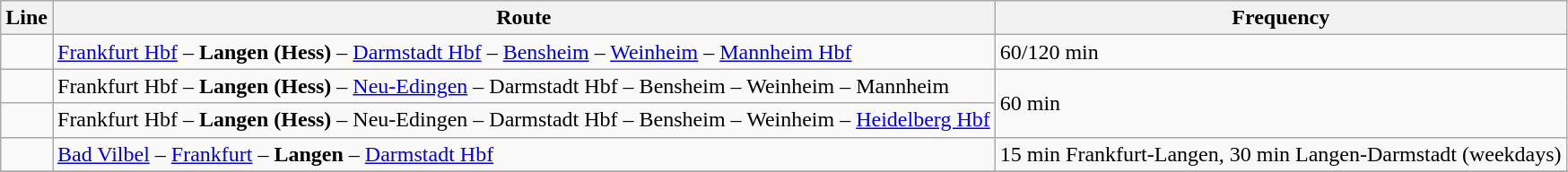<table class="wikitable">
<tr class="hintergrundfarbe6">
<th>Line</th>
<th>Route</th>
<th>Frequency</th>
</tr>
<tr>
<td align="center"></td>
<td><a href='#'>Frankfurt Hbf</a> – <strong>Langen (Hess)</strong> – <a href='#'>Darmstadt Hbf</a> – <a href='#'>Bensheim</a> – <a href='#'>Weinheim</a> – <a href='#'>Mannheim Hbf</a></td>
<td>60/120 min</td>
</tr>
<tr>
<td align="center"></td>
<td>Frankfurt Hbf – <strong>Langen (Hess)</strong> – <a href='#'>Neu-Edingen</a> – Darmstadt Hbf – Bensheim – Weinheim – Mannheim</td>
<td rowspan=2>60 min</td>
</tr>
<tr>
<td align="center"></td>
<td>Frankfurt Hbf – <strong>Langen (Hess)</strong> – Neu-Edingen – Darmstadt Hbf – Bensheim – Weinheim – <a href='#'>Heidelberg Hbf</a></td>
</tr>
<tr>
<td align="center"></td>
<td> <a href='#'>Bad Vilbel</a> –  <a href='#'>Frankfurt</a> –  <strong>Langen</strong> – <a href='#'>Darmstadt Hbf</a></td>
<td>15 min Frankfurt-Langen, 30 min Langen-Darmstadt (weekdays)</td>
</tr>
<tr>
</tr>
</table>
